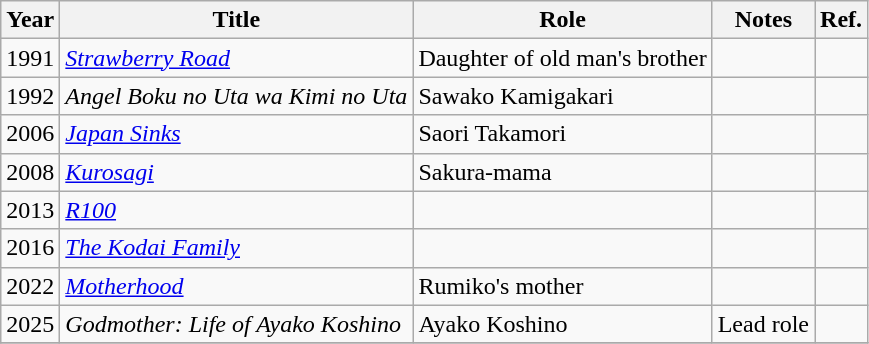<table class="wikitable">
<tr>
<th>Year</th>
<th>Title</th>
<th>Role</th>
<th>Notes</th>
<th>Ref.</th>
</tr>
<tr>
<td>1991</td>
<td><em><a href='#'>Strawberry Road</a></em></td>
<td>Daughter of old man's brother</td>
<td></td>
<td></td>
</tr>
<tr>
<td>1992</td>
<td><em>Angel Boku no Uta wa Kimi no Uta</em></td>
<td>Sawako Kamigakari</td>
<td></td>
<td></td>
</tr>
<tr>
<td>2006</td>
<td><em><a href='#'>Japan Sinks</a></em></td>
<td>Saori Takamori</td>
<td></td>
<td></td>
</tr>
<tr>
<td>2008</td>
<td><em><a href='#'>Kurosagi</a></em></td>
<td>Sakura-mama</td>
<td></td>
<td></td>
</tr>
<tr>
<td>2013</td>
<td><em><a href='#'>R100</a></em></td>
<td></td>
<td></td>
<td></td>
</tr>
<tr>
<td>2016</td>
<td><em><a href='#'>The Kodai Family</a></em></td>
<td></td>
<td></td>
<td></td>
</tr>
<tr>
<td>2022</td>
<td><em><a href='#'>Motherhood</a></em></td>
<td>Rumiko's mother</td>
<td></td>
<td></td>
</tr>
<tr>
<td>2025</td>
<td><em>Godmother: Life of Ayako Koshino</em></td>
<td>Ayako Koshino</td>
<td>Lead role</td>
<td></td>
</tr>
<tr>
</tr>
</table>
